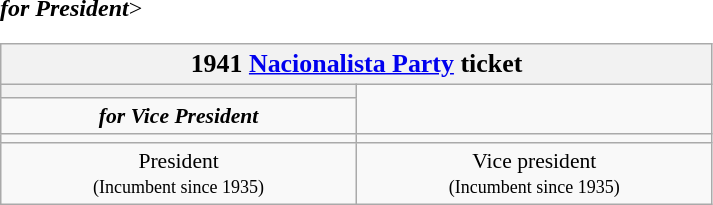<table class=wikitable style="font-size:90%; text-align:center">
<tr>
<th colspan=2><big>1941 <a href='#'>Nacionalista Party</a> ticket</big></th>
</tr>
<tr>
<th style="width:3em; font-size:135%; background:></th>
<th style="width:3em; font-size:135%; background:></th>
</tr>
<tr style="color:#000; font-size:100%; background:#>
<td style="width:200px;"><strong><em>for President</em></strong></td>
<td style="width:200px;"><strong><em>for Vice President</em></strong></td>
</tr>
<tr <--Do not add a generic image here, that would be forbidden under WP:IPH-->>
<td></td>
<td></td>
</tr>
<tr>
<td style=width:16em>President<br><small>(Incumbent since 1935)</small></td>
<td style=width:16em>Vice president<br><small>(Incumbent since 1935)</small></td>
</tr>
</table>
